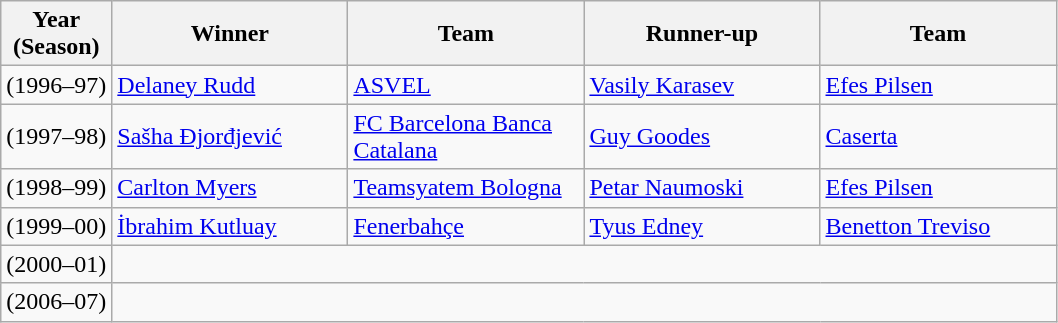<table class="wikitable">
<tr>
<th>Year <br>(Season)</th>
<th width=150>Winner</th>
<th width=150>Team</th>
<th width=150>Runner-up</th>
<th width=150>Team</th>
</tr>
<tr>
<td> (1996–97)</td>
<td> <a href='#'>Delaney Rudd</a></td>
<td> <a href='#'>ASVEL</a></td>
<td> <a href='#'>Vasily Karasev</a></td>
<td> <a href='#'>Efes Pilsen</a></td>
</tr>
<tr>
<td> (1997–98)</td>
<td> <a href='#'>Sašha Đjorđjević</a></td>
<td> <a href='#'>FC Barcelona Banca Catalana</a></td>
<td> <a href='#'>Guy Goodes</a></td>
<td> <a href='#'>Caserta</a></td>
</tr>
<tr>
<td> (1998–99)</td>
<td> <a href='#'>Carlton Myers</a></td>
<td> <a href='#'>Teamsyatem Bologna</a></td>
<td> <a href='#'>Petar Naumoski</a></td>
<td> <a href='#'>Efes Pilsen</a></td>
</tr>
<tr>
<td> (1999–00)</td>
<td> <a href='#'>İbrahim Kutluay</a></td>
<td> <a href='#'>Fenerbahçe</a></td>
<td> <a href='#'>Tyus Edney</a></td>
<td> <a href='#'>Benetton Treviso</a></td>
</tr>
<tr>
<td> (2000–01)</td>
<td colspan="4"><em></em></td>
</tr>
<tr>
<td> (2006–07)</td>
<td colspan="4"><em></em></td>
</tr>
</table>
